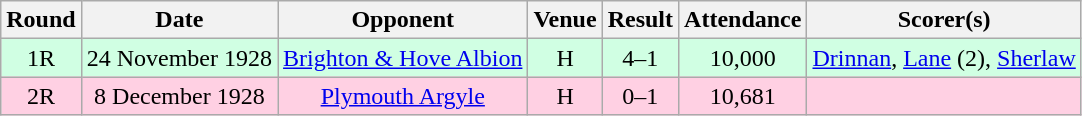<table style="text-align:center;" class="wikitable sortable">
<tr>
<th>Round</th>
<th>Date</th>
<th>Opponent</th>
<th>Venue</th>
<th>Result</th>
<th>Attendance</th>
<th>Scorer(s)</th>
</tr>
<tr style="background:#d0ffe3;">
<td>1R</td>
<td>24 November 1928</td>
<td><a href='#'>Brighton & Hove Albion</a></td>
<td>H</td>
<td>4–1</td>
<td>10,000</td>
<td><a href='#'>Drinnan</a>, <a href='#'>Lane</a> (2), <a href='#'>Sherlaw</a></td>
</tr>
<tr style="background:#ffd0e3;">
<td>2R</td>
<td>8 December 1928</td>
<td><a href='#'>Plymouth Argyle</a></td>
<td>H</td>
<td>0–1</td>
<td>10,681</td>
<td></td>
</tr>
</table>
